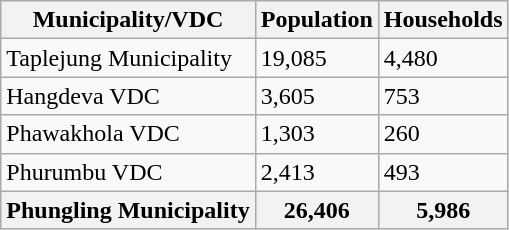<table class="wikitable">
<tr>
<th>Municipality/VDC</th>
<th>Population</th>
<th>Households</th>
</tr>
<tr>
<td>Taplejung Municipality</td>
<td>19,085</td>
<td>4,480</td>
</tr>
<tr>
<td>Hangdeva VDC</td>
<td>3,605</td>
<td>753</td>
</tr>
<tr>
<td>Phawakhola VDC</td>
<td>1,303</td>
<td>260</td>
</tr>
<tr>
<td>Phurumbu VDC</td>
<td>2,413</td>
<td>493</td>
</tr>
<tr>
<th>Phungling Municipality</th>
<th>26,406</th>
<th>5,986</th>
</tr>
</table>
